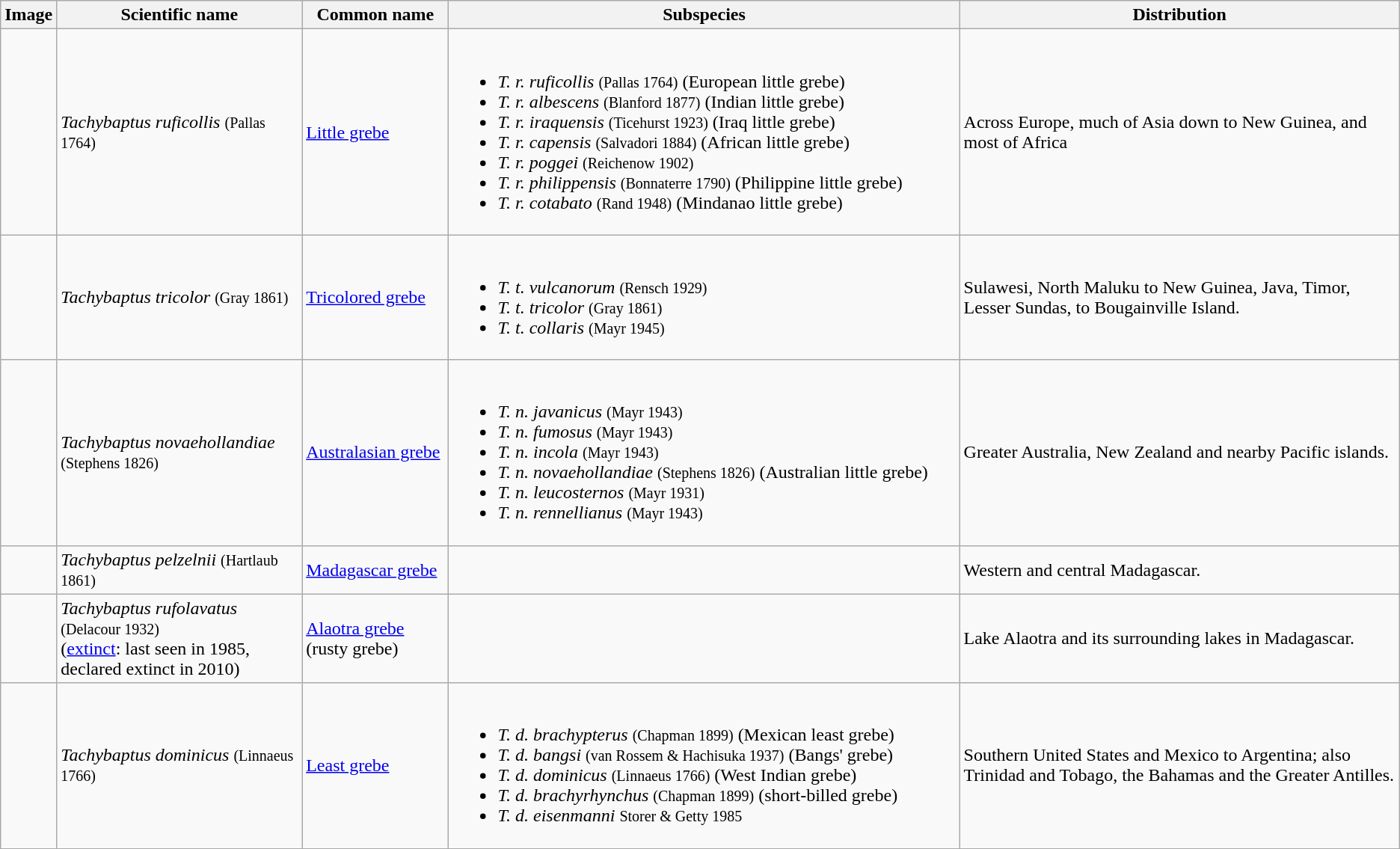<table class="wikitable">
<tr>
<th>Image</th>
<th>Scientific name</th>
<th>Common name</th>
<th style="width:28em;">Subspecies</th>
<th>Distribution</th>
</tr>
<tr>
<td></td>
<td><em>Tachybaptus ruficollis</em>  <small>(Pallas 1764)</small></td>
<td><a href='#'>Little grebe</a></td>
<td><br><ul><li><em>T. r. ruficollis</em> <small>(Pallas 1764)</small> (European little grebe)</li><li><em>T. r. albescens</em> <small>(Blanford 1877)</small> (Indian little grebe)</li><li><em>T. r. iraquensis</em> <small>(Ticehurst 1923)</small> (Iraq little grebe)</li><li><em>T. r. capensis</em> <small>(Salvadori 1884)</small> (African little grebe)</li><li><em>T. r. poggei</em> <small>(Reichenow 1902)</small></li><li><em>T. r. philippensis</em> <small>(Bonnaterre 1790)</small> (Philippine little grebe)</li><li><em>T. r. cotabato</em> <small>(Rand 1948)</small> (Mindanao little grebe)</li></ul></td>
<td>Across Europe, much of Asia down to New Guinea, and most of Africa</td>
</tr>
<tr>
<td></td>
<td><em>Tachybaptus tricolor</em> <small>(Gray 1861)</small></td>
<td><a href='#'>Tricolored grebe</a></td>
<td><br><ul><li><em>T. t. vulcanorum</em> <small>(Rensch 1929)</small></li><li><em>T. t. tricolor</em> <small>(Gray 1861)</small></li><li><em>T. t. collaris</em> <small>(Mayr 1945)</small></li></ul></td>
<td>Sulawesi, North Maluku to New Guinea,  Java, Timor, Lesser Sundas, to Bougainville Island.</td>
</tr>
<tr>
<td></td>
<td><em>Tachybaptus novaehollandiae</em> <small>(Stephens 1826)</small></td>
<td><a href='#'>Australasian grebe</a></td>
<td><br><ul><li><em>T. n. javanicus</em> <small>(Mayr 1943)</small></li><li><em>T. n. fumosus</em> <small>(Mayr 1943)</small></li><li><em>T. n. incola</em> <small>(Mayr 1943)</small></li><li><em>T. n. novaehollandiae</em> <small>(Stephens 1826)</small> (Australian little grebe)</li><li><em>T. n. leucosternos</em> <small>(Mayr 1931)</small></li><li><em>T. n. rennellianus</em> <small>(Mayr 1943)</small></li></ul></td>
<td>Greater Australia, New Zealand and nearby Pacific islands.</td>
</tr>
<tr>
<td></td>
<td><em>Tachybaptus pelzelnii</em> <small>(Hartlaub 1861)</small></td>
<td><a href='#'>Madagascar grebe</a></td>
<td></td>
<td>Western and central Madagascar.</td>
</tr>
<tr>
<td></td>
<td><em>Tachybaptus rufolavatus</em> <small>(Delacour 1932)</small><br>(<a href='#'>extinct</a>: last seen in 1985, declared extinct in 2010)</td>
<td><a href='#'>Alaotra grebe</a> (rusty grebe)</td>
<td></td>
<td>Lake Alaotra and its surrounding lakes in Madagascar.</td>
</tr>
<tr>
<td></td>
<td><em>Tachybaptus dominicus</em> <small>(Linnaeus 1766)</small></td>
<td><a href='#'>Least grebe</a></td>
<td><br><ul><li><em>T. d. brachypterus</em> <small>(Chapman 1899)</small> (Mexican least grebe)</li><li><em>T. d. bangsi</em> <small>(van Rossem & Hachisuka 1937)</small> (Bangs' grebe)</li><li><em>T. d. dominicus</em> <small>(Linnaeus 1766)</small> (West Indian grebe)</li><li><em>T. d. brachyrhynchus</em> <small>(Chapman 1899)</small> (short-billed grebe)</li><li><em>T. d. eisenmanni</em> <small>Storer & Getty 1985</small></li></ul></td>
<td>Southern United States and Mexico to Argentina; also Trinidad and Tobago, the Bahamas and the Greater Antilles.</td>
</tr>
</table>
